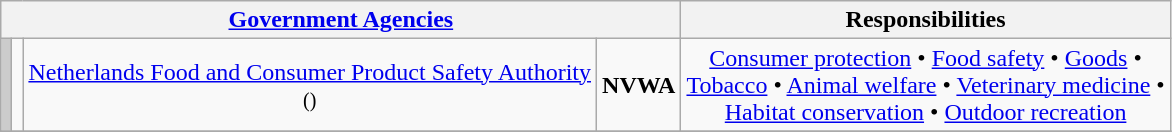<table class="wikitable" style="text-align:center">
<tr>
<th colspan=4><a href='#'>Government Agencies</a></th>
<th>Responsibilities</th>
</tr>
<tr>
<th style="background:#cccccc;"></th>
<td></td>
<td><a href='#'>Netherlands Food and Consumer Product Safety Authority</a> <br> <small>()</small></td>
<td><strong>NVWA</strong></td>
<td><a href='#'>Consumer protection</a> • <a href='#'>Food safety</a> • <a href='#'>Goods</a> • <br> <a href='#'>Tobacco</a> • <a href='#'>Animal welfare</a> • <a href='#'>Veterinary medicine</a> • <br> <a href='#'>Habitat conservation</a> • <a href='#'>Outdoor recreation</a></td>
</tr>
<tr>
</tr>
</table>
